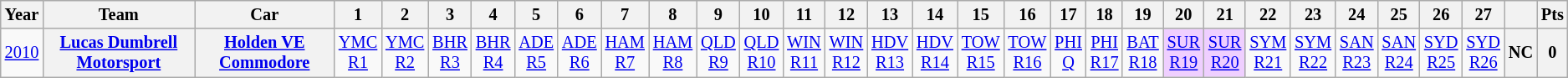<table class="wikitable" style="text-align:center; font-size:85%">
<tr>
<th>Year</th>
<th>Team</th>
<th>Car</th>
<th>1</th>
<th>2</th>
<th>3</th>
<th>4</th>
<th>5</th>
<th>6</th>
<th>7</th>
<th>8</th>
<th>9</th>
<th>10</th>
<th>11</th>
<th>12</th>
<th>13</th>
<th>14</th>
<th>15</th>
<th>16</th>
<th>17</th>
<th>18</th>
<th>19</th>
<th>20</th>
<th>21</th>
<th>22</th>
<th>23</th>
<th>24</th>
<th>25</th>
<th>26</th>
<th>27</th>
<th></th>
<th>Pts</th>
</tr>
<tr>
<td><a href='#'>2010</a></td>
<th><a href='#'>Lucas Dumbrell Motorsport</a></th>
<th><a href='#'>Holden VE Commodore</a></th>
<td><a href='#'>YMC<br>R1</a></td>
<td><a href='#'>YMC<br>R2</a></td>
<td><a href='#'>BHR<br>R3</a></td>
<td><a href='#'>BHR<br>R4</a></td>
<td><a href='#'>ADE<br>R5</a></td>
<td><a href='#'>ADE<br>R6</a></td>
<td><a href='#'>HAM<br>R7</a></td>
<td><a href='#'>HAM<br>R8</a></td>
<td><a href='#'>QLD<br>R9</a></td>
<td><a href='#'>QLD<br>R10</a></td>
<td><a href='#'>WIN<br>R11</a></td>
<td><a href='#'>WIN<br>R12</a></td>
<td><a href='#'>HDV<br>R13</a></td>
<td><a href='#'>HDV<br>R14</a></td>
<td><a href='#'>TOW<br>R15</a></td>
<td><a href='#'>TOW<br>R16</a></td>
<td><a href='#'>PHI<br>Q</a></td>
<td><a href='#'>PHI<br>R17</a></td>
<td><a href='#'>BAT<br>R18</a></td>
<td style="background:#EFCFFF;"><a href='#'>SUR<br>R19</a><br></td>
<td style="background:#EFCFFF;"><a href='#'>SUR<br>R20</a><br></td>
<td><a href='#'>SYM<br>R21</a></td>
<td><a href='#'>SYM<br>R22</a></td>
<td><a href='#'>SAN<br>R23</a></td>
<td><a href='#'>SAN<br>R24</a></td>
<td><a href='#'>SYD<br>R25</a></td>
<td><a href='#'>SYD<br>R26</a></td>
<th>NC</th>
<th>0</th>
</tr>
</table>
